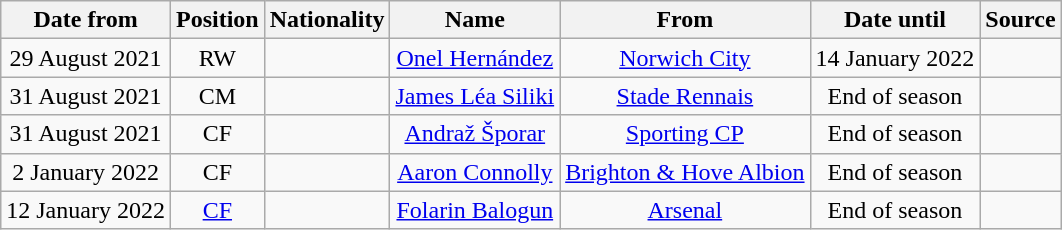<table class="wikitable" style="text-align:center;">
<tr>
<th scope="col">Date from</th>
<th scope="col">Position</th>
<th scope="col">Nationality</th>
<th scope="col">Name</th>
<th scope="col">From</th>
<th scope="col">Date until</th>
<th scope="col">Source</th>
</tr>
<tr>
<td>29 August 2021</td>
<td>RW</td>
<td></td>
<td><a href='#'>Onel Hernández</a></td>
<td><a href='#'>Norwich City</a></td>
<td>14 January 2022</td>
<td></td>
</tr>
<tr>
<td>31 August 2021</td>
<td>CM</td>
<td></td>
<td><a href='#'>James Léa Siliki</a></td>
<td><a href='#'>Stade Rennais</a></td>
<td>End of season</td>
<td></td>
</tr>
<tr>
<td>31 August 2021</td>
<td>CF</td>
<td></td>
<td><a href='#'>Andraž Šporar</a></td>
<td><a href='#'>Sporting CP</a></td>
<td>End of season</td>
<td></td>
</tr>
<tr>
<td>2 January 2022</td>
<td>CF</td>
<td></td>
<td><a href='#'>Aaron Connolly</a></td>
<td><a href='#'>Brighton & Hove Albion</a></td>
<td>End of season</td>
<td></td>
</tr>
<tr>
<td>12 January 2022</td>
<td><a href='#'>CF</a></td>
<td></td>
<td><a href='#'>Folarin Balogun</a></td>
<td><a href='#'>Arsenal</a></td>
<td>End of season</td>
<td></td>
</tr>
</table>
